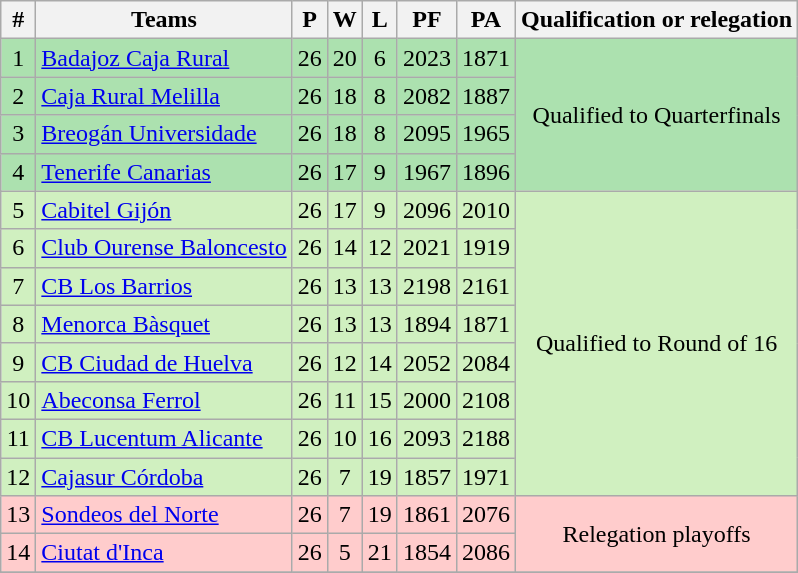<table class="wikitable" style="text-align: center;">
<tr>
<th>#</th>
<th>Teams</th>
<th>P</th>
<th>W</th>
<th>L</th>
<th>PF</th>
<th>PA</th>
<th>Qualification or relegation</th>
</tr>
<tr style="background:#ACE1AF;">
<td>1</td>
<td align=left><a href='#'>Badajoz Caja Rural</a></td>
<td>26</td>
<td>20</td>
<td>6</td>
<td>2023</td>
<td>1871</td>
<td rowspan=4>Qualified to Quarterfinals</td>
</tr>
<tr style="background:#ACE1AF;">
<td>2</td>
<td align=left><a href='#'>Caja Rural Melilla</a></td>
<td>26</td>
<td>18</td>
<td>8</td>
<td>2082</td>
<td>1887</td>
</tr>
<tr style="background:#ACE1AF;">
<td>3</td>
<td align=left><a href='#'>Breogán Universidade</a></td>
<td>26</td>
<td>18</td>
<td>8</td>
<td>2095</td>
<td>1965</td>
</tr>
<tr style="background:#ACE1AF;">
<td>4</td>
<td align=left><a href='#'>Tenerife Canarias</a></td>
<td>26</td>
<td>17</td>
<td>9</td>
<td>1967</td>
<td>1896</td>
</tr>
<tr style="background:#D0F0C0;">
<td>5</td>
<td align=left><a href='#'>Cabitel Gijón</a></td>
<td>26</td>
<td>17</td>
<td>9</td>
<td>2096</td>
<td>2010</td>
<td rowspan=8>Qualified to Round of 16</td>
</tr>
<tr style="background:#D0F0C0;">
<td>6</td>
<td align=left><a href='#'>Club Ourense Baloncesto</a></td>
<td>26</td>
<td>14</td>
<td>12</td>
<td>2021</td>
<td>1919</td>
</tr>
<tr style="background:#D0F0C0;">
<td>7</td>
<td align=left><a href='#'>CB Los Barrios</a></td>
<td>26</td>
<td>13</td>
<td>13</td>
<td>2198</td>
<td>2161</td>
</tr>
<tr style="background:#D0F0C0;">
<td>8</td>
<td align=left><a href='#'>Menorca Bàsquet</a></td>
<td>26</td>
<td>13</td>
<td>13</td>
<td>1894</td>
<td>1871</td>
</tr>
<tr style="background:#D0F0C0;">
<td>9</td>
<td align=left><a href='#'>CB Ciudad de Huelva</a></td>
<td>26</td>
<td>12</td>
<td>14</td>
<td>2052</td>
<td>2084</td>
</tr>
<tr style="background:#D0F0C0;">
<td>10</td>
<td align=left><a href='#'>Abeconsa Ferrol</a></td>
<td>26</td>
<td>11</td>
<td>15</td>
<td>2000</td>
<td>2108</td>
</tr>
<tr style="background:#D0F0C0;">
<td>11</td>
<td align=left><a href='#'>CB Lucentum Alicante</a></td>
<td>26</td>
<td>10</td>
<td>16</td>
<td>2093</td>
<td>2188</td>
</tr>
<tr style="background:#D0F0C0;">
<td>12</td>
<td align=left><a href='#'>Cajasur Córdoba</a></td>
<td>26</td>
<td>7</td>
<td>19</td>
<td>1857</td>
<td>1971</td>
</tr>
<tr bgcolor=FFCCCC>
<td>13</td>
<td align=left><a href='#'>Sondeos del Norte</a></td>
<td>26</td>
<td>7</td>
<td>19</td>
<td>1861</td>
<td>2076</td>
<td rowspan=2 align="center">Relegation playoffs</td>
</tr>
<tr bgcolor=FFCCCC>
<td>14</td>
<td align=left><a href='#'>Ciutat d'Inca</a></td>
<td>26</td>
<td>5</td>
<td>21</td>
<td>1854</td>
<td>2086</td>
</tr>
<tr>
</tr>
</table>
